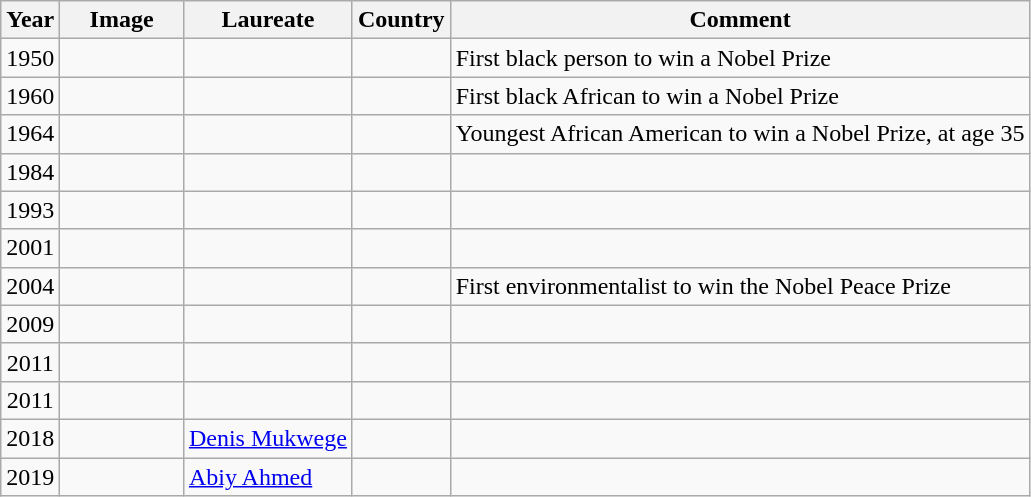<table class="wikitable sortable">
<tr>
<th>Year</th>
<th class="unportable" style="width:75px;">Image</th>
<th>Laureate</th>
<th>Country</th>
<th>Comment</th>
</tr>
<tr>
<td style="text-align:center;">1950</td>
<td></td>
<td></td>
<td></td>
<td>First black person to win a Nobel Prize</td>
</tr>
<tr>
<td style="text-align:center;">1960</td>
<td></td>
<td></td>
<td></td>
<td>First black African to win a Nobel Prize</td>
</tr>
<tr>
<td style="text-align:center;">1964</td>
<td></td>
<td></td>
<td></td>
<td>Youngest African American to win a Nobel Prize, at age 35</td>
</tr>
<tr>
<td style="text-align:center;">1984</td>
<td></td>
<td></td>
<td></td>
<td></td>
</tr>
<tr>
<td style="text-align:center;">1993</td>
<td></td>
<td></td>
<td></td>
<td></td>
</tr>
<tr>
<td style="text-align:center;">2001</td>
<td></td>
<td></td>
<td></td>
<td></td>
</tr>
<tr>
<td style="text-align:center;">2004</td>
<td></td>
<td></td>
<td></td>
<td>First environmentalist to win the Nobel Peace Prize</td>
</tr>
<tr>
<td style="text-align:center;">2009</td>
<td></td>
<td></td>
<td></td>
<td></td>
</tr>
<tr>
<td style="text-align:center;">2011</td>
<td></td>
<td></td>
<td></td>
<td></td>
</tr>
<tr>
<td style="text-align:center;">2011</td>
<td></td>
<td></td>
<td></td>
<td></td>
</tr>
<tr>
<td style="text-align:center;">2018</td>
<td></td>
<td><a href='#'>Denis Mukwege</a></td>
<td></td>
<td></td>
</tr>
<tr>
<td style="text-align:center;">2019</td>
<td></td>
<td><a href='#'>Abiy Ahmed</a></td>
<td></td>
<td></td>
</tr>
</table>
